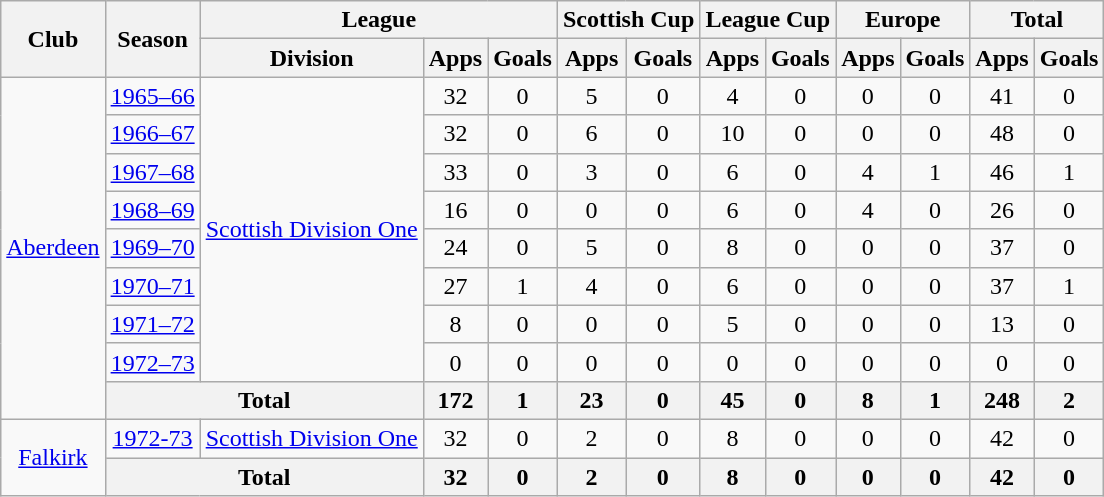<table class="wikitable" style="text-align:center">
<tr>
<th rowspan="2">Club</th>
<th rowspan="2">Season</th>
<th colspan="3">League</th>
<th colspan="2">Scottish Cup</th>
<th colspan="2">League Cup</th>
<th colspan="2">Europe</th>
<th colspan="2">Total</th>
</tr>
<tr>
<th>Division</th>
<th>Apps</th>
<th>Goals</th>
<th>Apps</th>
<th>Goals</th>
<th>Apps</th>
<th>Goals</th>
<th>Apps</th>
<th>Goals</th>
<th>Apps</th>
<th>Goals</th>
</tr>
<tr>
<td rowspan="9"><a href='#'>Aberdeen</a></td>
<td><a href='#'>1965–66</a></td>
<td rowspan="8"><a href='#'>Scottish Division One</a></td>
<td>32</td>
<td>0</td>
<td>5</td>
<td>0</td>
<td>4</td>
<td>0</td>
<td>0</td>
<td>0</td>
<td>41</td>
<td>0</td>
</tr>
<tr>
<td><a href='#'>1966–67</a></td>
<td>32</td>
<td>0</td>
<td>6</td>
<td>0</td>
<td>10</td>
<td>0</td>
<td>0</td>
<td>0</td>
<td>48</td>
<td>0</td>
</tr>
<tr>
<td><a href='#'>1967–68</a></td>
<td>33</td>
<td>0</td>
<td>3</td>
<td>0</td>
<td>6</td>
<td>0</td>
<td>4</td>
<td>1</td>
<td>46</td>
<td>1</td>
</tr>
<tr>
<td><a href='#'>1968–69</a></td>
<td>16</td>
<td>0</td>
<td>0</td>
<td>0</td>
<td>6</td>
<td>0</td>
<td>4</td>
<td>0</td>
<td>26</td>
<td>0</td>
</tr>
<tr>
<td><a href='#'>1969–70</a></td>
<td>24</td>
<td>0</td>
<td>5</td>
<td>0</td>
<td>8</td>
<td>0</td>
<td>0</td>
<td>0</td>
<td>37</td>
<td>0</td>
</tr>
<tr>
<td><a href='#'>1970–71</a></td>
<td>27</td>
<td>1</td>
<td>4</td>
<td>0</td>
<td>6</td>
<td>0</td>
<td>0</td>
<td>0</td>
<td>37</td>
<td>1</td>
</tr>
<tr>
<td><a href='#'>1971–72</a></td>
<td>8</td>
<td>0</td>
<td>0</td>
<td>0</td>
<td>5</td>
<td>0</td>
<td>0</td>
<td>0</td>
<td>13</td>
<td>0</td>
</tr>
<tr>
<td><a href='#'>1972–73</a></td>
<td>0</td>
<td>0</td>
<td>0</td>
<td>0</td>
<td>0</td>
<td>0</td>
<td>0</td>
<td>0</td>
<td>0</td>
<td>0</td>
</tr>
<tr>
<th colspan="2">Total</th>
<th>172</th>
<th>1</th>
<th>23</th>
<th>0</th>
<th>45</th>
<th>0</th>
<th>8</th>
<th>1</th>
<th>248</th>
<th>2</th>
</tr>
<tr>
<td rowspan="2"><a href='#'>Falkirk</a></td>
<td><a href='#'>1972-73</a></td>
<td><a href='#'>Scottish Division One</a></td>
<td>32</td>
<td>0</td>
<td>2</td>
<td>0</td>
<td>8</td>
<td>0</td>
<td>0</td>
<td>0</td>
<td>42</td>
<td>0</td>
</tr>
<tr>
<th colspan="2">Total</th>
<th>32</th>
<th>0</th>
<th>2</th>
<th>0</th>
<th>8</th>
<th>0</th>
<th>0</th>
<th>0</th>
<th>42</th>
<th>0</th>
</tr>
</table>
